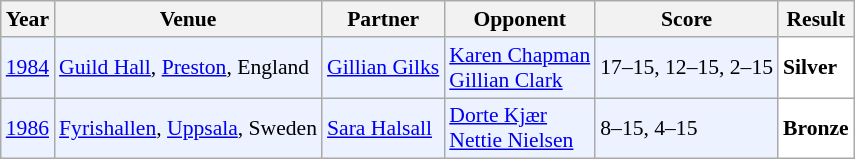<table class="sortable wikitable" style="font-size: 90%;">
<tr>
<th>Year</th>
<th>Venue</th>
<th>Partner</th>
<th>Opponent</th>
<th>Score</th>
<th>Result</th>
</tr>
<tr style="background:#ECF2FF">
<td align="center"><a href='#'>1984</a></td>
<td align="left"><a href='#'>Guild Hall</a>, <a href='#'>Preston</a>, England</td>
<td align="left"> <a href='#'>Gillian Gilks</a></td>
<td align="left"> <a href='#'>Karen Chapman</a><br> <a href='#'>Gillian Clark</a></td>
<td align="left">17–15, 12–15, 2–15</td>
<td style="text-align:left; background:white"> <strong>Silver</strong></td>
</tr>
<tr style="background:#ECF2FF">
<td align="center"><a href='#'>1986</a></td>
<td align="left"><a href='#'>Fyrishallen</a>, <a href='#'>Uppsala</a>, Sweden</td>
<td align="left"> <a href='#'>Sara Halsall</a></td>
<td align="left"> <a href='#'>Dorte Kjær</a><br> <a href='#'>Nettie Nielsen</a></td>
<td align="left">8–15, 4–15</td>
<td style="text-align:left; background: white"> <strong>Bronze</strong></td>
</tr>
</table>
